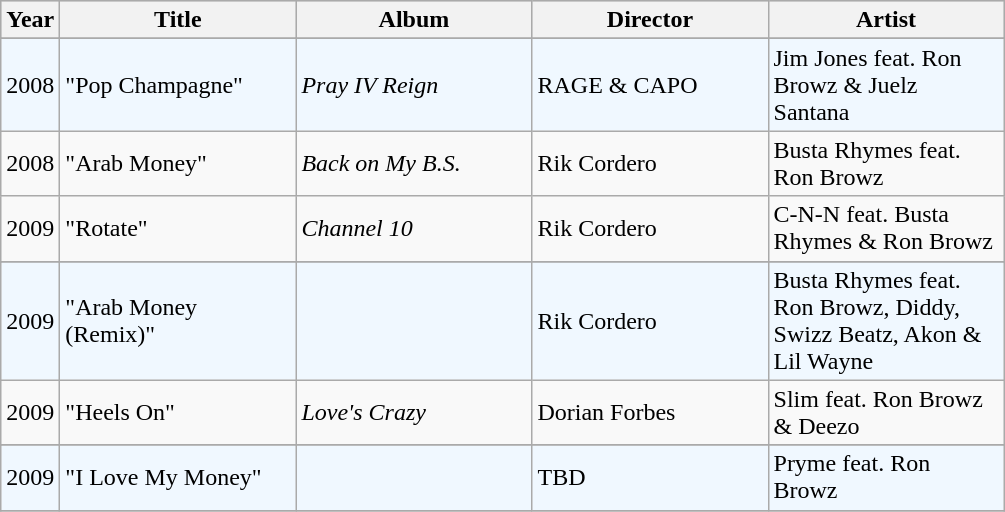<table class="wikitable"|width=100%>
<tr bgcolor="#CdCCCC">
<th align="left" valign="top" width="30">Year</th>
<th align="left" valign="top" width="150">Title</th>
<th align="left" valign="top" width="150">Album</th>
<th align="left" valign="top" width="150">Director</th>
<th align="left" valign="top" width="150">Artist</th>
</tr>
<tr>
</tr>
<tr ---- bgcolor="#F0F8FF">
<td>2008</td>
<td>"Pop Champagne"</td>
<td><em>Pray IV Reign</em></td>
<td>RAGE & CAPO</td>
<td>Jim Jones feat. Ron Browz & Juelz Santana</td>
</tr>
<tr>
<td>2008</td>
<td>"Arab Money"</td>
<td><em>Back on My B.S.</em></td>
<td>Rik Cordero</td>
<td>Busta Rhymes feat. Ron Browz</td>
</tr>
<tr>
<td>2009</td>
<td>"Rotate"</td>
<td><em>Channel 10</em></td>
<td>Rik Cordero</td>
<td>C-N-N feat. Busta Rhymes & Ron Browz</td>
</tr>
<tr>
</tr>
<tr ---- bgcolor="#F0F8FF">
<td>2009</td>
<td>"Arab Money (Remix)"</td>
<td></td>
<td>Rik Cordero</td>
<td>Busta Rhymes feat. Ron Browz, Diddy, Swizz Beatz, Akon & Lil Wayne</td>
</tr>
<tr>
<td>2009</td>
<td>"Heels On"</td>
<td><em>Love's Crazy</em></td>
<td>Dorian Forbes</td>
<td>Slim feat. Ron Browz & Deezo</td>
</tr>
<tr>
</tr>
<tr ---- bgcolor="#F0F8FF">
<td>2009</td>
<td>"I Love My Money"</td>
<td></td>
<td>TBD</td>
<td>Pryme feat. Ron Browz</td>
</tr>
<tr>
</tr>
</table>
